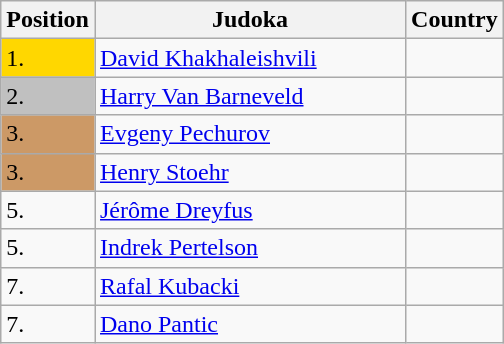<table class=wikitable>
<tr>
<th width=10>Position</th>
<th width=200>Judoka</th>
<th width=10>Country</th>
</tr>
<tr>
<td bgcolor=gold>1.</td>
<td><a href='#'>David Khakhaleishvili</a></td>
<td></td>
</tr>
<tr>
<td bgcolor=silver>2.</td>
<td><a href='#'>Harry Van Barneveld</a></td>
<td></td>
</tr>
<tr>
<td bgcolor=CC9966>3.</td>
<td><a href='#'>Evgeny Pechurov</a></td>
<td></td>
</tr>
<tr>
<td bgcolor=CC9966>3.</td>
<td><a href='#'>Henry Stoehr</a></td>
<td></td>
</tr>
<tr>
<td>5.</td>
<td><a href='#'>Jérôme Dreyfus</a></td>
<td></td>
</tr>
<tr>
<td>5.</td>
<td><a href='#'>Indrek Pertelson</a></td>
<td></td>
</tr>
<tr>
<td>7.</td>
<td><a href='#'>Rafal Kubacki</a></td>
<td></td>
</tr>
<tr>
<td>7.</td>
<td><a href='#'>Dano Pantic</a></td>
<td></td>
</tr>
</table>
